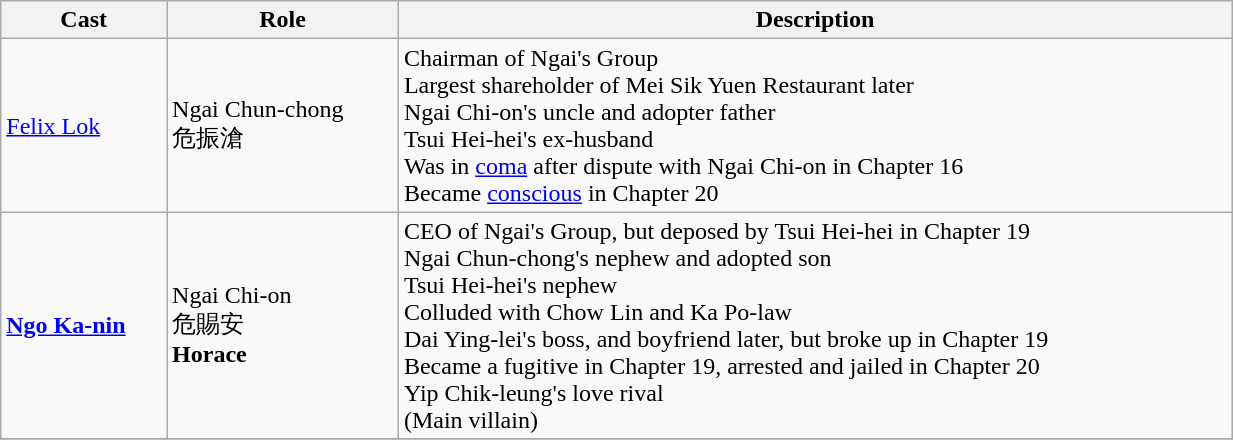<table class="wikitable" width="65%">
<tr>
<th>Cast</th>
<th>Role</th>
<th>Description</th>
</tr>
<tr>
<td><a href='#'>Felix Lok</a></td>
<td>Ngai Chun-chong <br> 危振滄</td>
<td>Chairman of Ngai's Group<br>Largest shareholder of Mei Sik Yuen Restaurant later<br>Ngai Chi-on's uncle and adopter father<br>Tsui Hei-hei's ex-husband<br>Was in <a href='#'>coma</a> after dispute with Ngai Chi-on in Chapter 16<br>Became <a href='#'>conscious</a> in Chapter 20</td>
</tr>
<tr>
<td><strong><a href='#'>Ngo Ka-nin</a></strong></td>
<td>Ngai Chi-on <br> 危賜安 <br> <strong>Horace</strong></td>
<td>CEO of Ngai's Group, but deposed by Tsui Hei-hei in Chapter 19<br>Ngai Chun-chong's nephew and adopted son<br>Tsui Hei-hei's nephew<br>Colluded with Chow Lin and Ka Po-law<br>Dai Ying-lei's boss, and boyfriend later, but broke up in Chapter 19<br>Became a fugitive in Chapter 19, arrested and jailed in Chapter 20<br>Yip Chik-leung's love rival<br>(Main villain)</td>
</tr>
<tr>
</tr>
</table>
